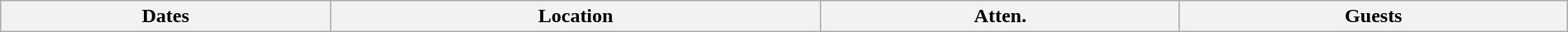<table class="wikitable" width="100%">
<tr>
<th>Dates</th>
<th>Location</th>
<th>Atten.</th>
<th>Guests<br>

</th>
</tr>
</table>
